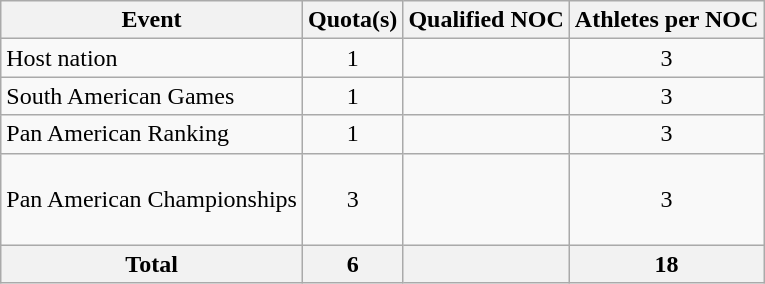<table class="wikitable">
<tr>
<th>Event</th>
<th>Quota(s)</th>
<th>Qualified NOC</th>
<th>Athletes per NOC</th>
</tr>
<tr>
<td>Host nation</td>
<td style="text-align:center;">1</td>
<td></td>
<td align=center>3</td>
</tr>
<tr>
<td>South American Games</td>
<td style="text-align:center;">1</td>
<td></td>
<td align=center>3</td>
</tr>
<tr>
<td>Pan American Ranking</td>
<td style="text-align:center;">1</td>
<td></td>
<td align=center>3</td>
</tr>
<tr>
<td>Pan American Championships</td>
<td style="text-align:center;">3</td>
<td><br><br><br></td>
<td align=center>3</td>
</tr>
<tr>
<th>Total</th>
<th>6</th>
<th></th>
<th>18</th>
</tr>
</table>
